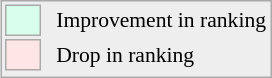<table align="right" style="font-size:90%; border:1px solid #aaaaaa; white-space:nowrap; background:#eeeeee;">
<tr>
<td style="background:#d8ffeb; width:20px; border:1px solid #aaaaaa;"> </td>
<td rowspan="5"> </td>
<td>Improvement in ranking</td>
</tr>
<tr>
<td style="background:#ffe6e6; width:20px; border:1px solid #aaaaaa;"> </td>
<td>Drop in ranking</td>
</tr>
<tr>
</tr>
</table>
